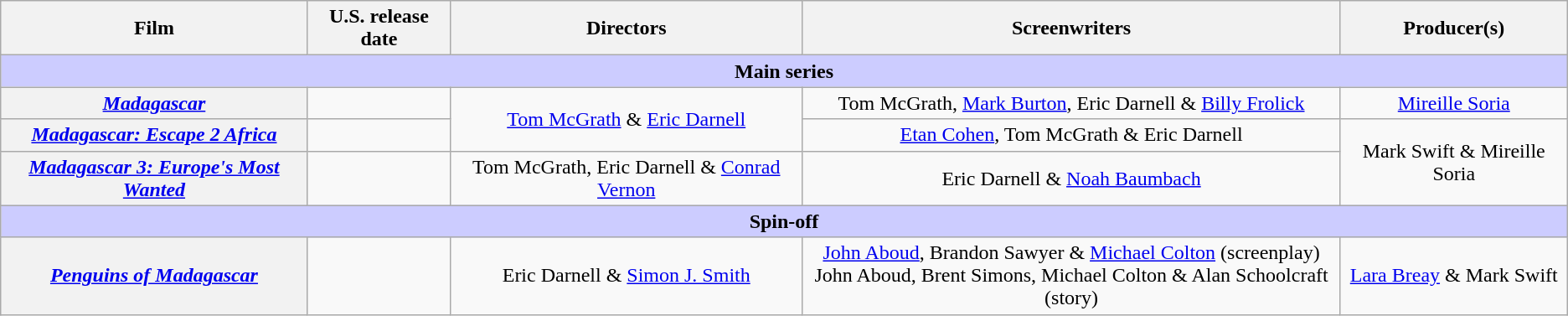<table class="wikitable plainrowheaders" style="text-align:center;">
<tr>
<th scope="col">Film</th>
<th scope="col">U.S. release date</th>
<th scope="col">Directors</th>
<th scope="col">Screenwriters</th>
<th scope="col">Producer(s)</th>
</tr>
<tr>
<th scope="col" colspan="5" style="background-color:#ccccff;">Main series</th>
</tr>
<tr>
<th scope="row"><em><a href='#'>Madagascar</a></em></th>
<td style="text-align:left"></td>
<td rowspan="2"><a href='#'>Tom McGrath</a> & <a href='#'>Eric Darnell</a></td>
<td>Tom McGrath, <a href='#'>Mark Burton</a>, Eric Darnell & <a href='#'>Billy Frolick</a></td>
<td><a href='#'>Mireille Soria</a></td>
</tr>
<tr>
<th scope="row"><em><a href='#'>Madagascar: Escape 2 Africa</a></em></th>
<td style="text-align:left"></td>
<td><a href='#'>Etan Cohen</a>, Tom McGrath & Eric Darnell</td>
<td rowspan="2">Mark Swift & Mireille Soria</td>
</tr>
<tr>
<th scope="row"><em><a href='#'>Madagascar 3: Europe's Most Wanted</a></em></th>
<td style="text-align:left"></td>
<td>Tom McGrath, Eric Darnell & <a href='#'>Conrad Vernon</a></td>
<td>Eric Darnell & <a href='#'>Noah Baumbach</a></td>
</tr>
<tr>
<th scope="col" colspan="5" style="background-color:#ccccff;">Spin-off</th>
</tr>
<tr>
<th scope="row"><em><a href='#'>Penguins of Madagascar</a></em></th>
<td style="text-align:left"></td>
<td>Eric Darnell & <a href='#'>Simon J. Smith</a></td>
<td><a href='#'>John Aboud</a>, Brandon Sawyer & <a href='#'>Michael Colton</a> (screenplay)<br>John Aboud, Brent Simons, Michael Colton & Alan Schoolcraft (story)</td>
<td><a href='#'>Lara Breay</a> & Mark Swift</td>
</tr>
</table>
